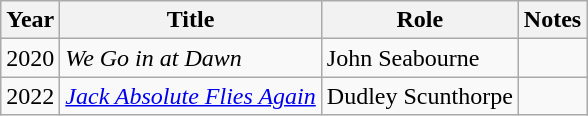<table class="wikitable sortable">
<tr>
<th>Year</th>
<th>Title</th>
<th>Role</th>
<th class="unsortable">Notes</th>
</tr>
<tr>
<td>2020</td>
<td><em>We Go in at Dawn</em></td>
<td>John Seabourne</td>
<td></td>
</tr>
<tr>
<td>2022</td>
<td><em><a href='#'>Jack Absolute Flies Again</a></em></td>
<td>Dudley Scunthorpe</td>
<td></td>
</tr>
</table>
